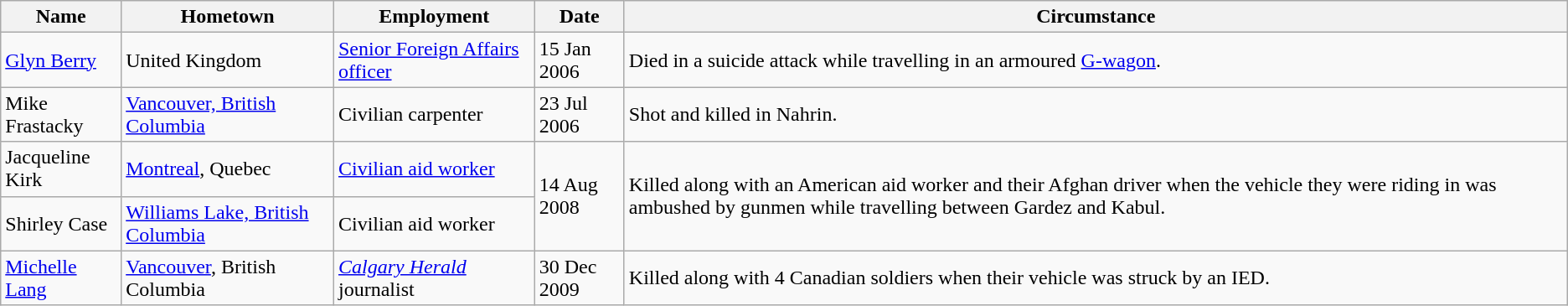<table class="wikitable">
<tr>
<th>Name</th>
<th>Hometown</th>
<th>Employment</th>
<th>Date</th>
<th>Circumstance</th>
</tr>
<tr>
<td><a href='#'>Glyn Berry</a></td>
<td>United Kingdom</td>
<td><a href='#'>Senior Foreign Affairs officer</a></td>
<td>15 Jan 2006</td>
<td>Died in a suicide attack while travelling in an armoured <a href='#'>G-wagon</a>.</td>
</tr>
<tr>
<td>Mike Frastacky</td>
<td><a href='#'>Vancouver, British Columbia</a></td>
<td>Civilian carpenter</td>
<td>23 Jul 2006</td>
<td>Shot and killed in Nahrin.</td>
</tr>
<tr>
<td>Jacqueline Kirk</td>
<td><a href='#'>Montreal</a>, Quebec</td>
<td><a href='#'>Civilian aid worker</a></td>
<td rowspan="2">14 Aug 2008</td>
<td rowspan="2">Killed along with an American aid worker and their Afghan driver when the vehicle they were riding in was ambushed by gunmen while travelling between Gardez and Kabul.</td>
</tr>
<tr>
<td>Shirley Case</td>
<td><a href='#'>Williams Lake, British Columbia</a></td>
<td>Civilian aid worker</td>
</tr>
<tr>
<td><a href='#'>Michelle Lang</a></td>
<td><a href='#'>Vancouver</a>, British Columbia</td>
<td><em><a href='#'>Calgary Herald</a></em> journalist</td>
<td>30 Dec 2009</td>
<td>Killed along with 4 Canadian soldiers when their vehicle was struck by an IED.</td>
</tr>
</table>
